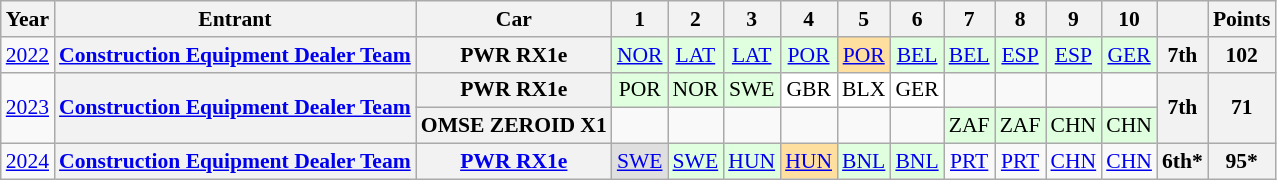<table class="wikitable" border="1" style="text-align:center; font-size:90%;">
<tr valign="top">
<th>Year</th>
<th>Entrant</th>
<th>Car</th>
<th>1</th>
<th>2</th>
<th>3</th>
<th>4</th>
<th>5</th>
<th>6</th>
<th>7</th>
<th>8</th>
<th>9</th>
<th>10</th>
<th></th>
<th>Points</th>
</tr>
<tr>
<td><a href='#'>2022</a></td>
<th><a href='#'>Construction Equipment Dealer Team</a></th>
<th>PWR RX1e</th>
<td style="background:#DFFFDF;"><a href='#'>NOR</a><br></td>
<td style="background:#DFFFDF;"><a href='#'>LAT</a><br></td>
<td style="background:#DFFFDF;"><a href='#'>LAT</a><br></td>
<td style="background:#DFFFDF;"><a href='#'>POR</a><br></td>
<td style="background:#FFDF9F;"><a href='#'>POR</a><br></td>
<td style="background:#DFFFDF;"><a href='#'>BEL</a><br></td>
<td style="background:#DFFFDF;"><a href='#'>BEL</a><br></td>
<td style="background:#DFFFDF;"><a href='#'>ESP</a><br></td>
<td style="background:#DFFFDF;"><a href='#'>ESP</a><br></td>
<td style="background:#DFFFDF;"><a href='#'>GER</a><br></td>
<th>7th</th>
<th>102</th>
</tr>
<tr>
<td Rowspan=2><a href='#'>2023</a></td>
<th Rowspan=2><a href='#'>Construction Equipment Dealer Team</a></th>
<th>PWR RX1e</th>
<td style="background:#DFFFDF;">POR<br></td>
<td style="background:#DFFFDF;">NOR<br></td>
<td style="background:#DFFFDF;">SWE<br></td>
<td style="background:white">GBR<br></td>
<td style="background:white">BLX<br></td>
<td style="background:white">GER<br></td>
<td></td>
<td></td>
<td></td>
<td></td>
<th Rowspan=2>7th</th>
<th Rowspan=2>71</th>
</tr>
<tr>
<th>OMSE ZEROID X1</th>
<td></td>
<td></td>
<td></td>
<td></td>
<td></td>
<td></td>
<td style="background:#DFFFDF;">ZAF<br></td>
<td style="background:#DFFFDF;">ZAF<br></td>
<td style="background:#DFFFDF;">CHN<br></td>
<td style="background:#DFFFDF;">CHN<br></td>
</tr>
<tr>
<td><a href='#'>2024</a></td>
<th><a href='#'>Construction Equipment Dealer Team</a></th>
<th><a href='#'>PWR RX1e</a></th>
<td style="background:#DFDFDF;"><a href='#'>SWE</a><br></td>
<td style="background:#DFFFDF;"><a href='#'>SWE</a><br></td>
<td style="background:#DFFFDF;"><a href='#'>HUN</a><br></td>
<td style="background:#FFDF9F;"><a href='#'>HUN</a><br></td>
<td style="background:#DFFFDF;"><a href='#'>BNL</a><br></td>
<td style="background:#DFFFDF;"><a href='#'>BNL</a><br></td>
<td><a href='#'>PRT</a></td>
<td><a href='#'>PRT</a></td>
<td><a href='#'>CHN</a></td>
<td><a href='#'>CHN</a></td>
<th>6th*</th>
<th>95*</th>
</tr>
</table>
